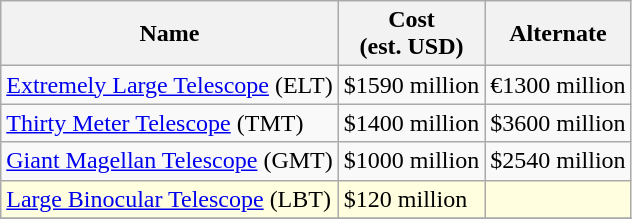<table class="wikitable sortable" style="text-align:left;font-size:100%;">
<tr>
<th>Name</th>
<th>Cost<br>(est. USD)</th>
<th>Alternate</th>
</tr>
<tr>
<td><a href='#'>Extremely Large Telescope</a> (ELT)</td>
<td>$1590 million</td>
<td>€1300 million</td>
</tr>
<tr>
<td><a href='#'>Thirty Meter Telescope</a> (TMT)</td>
<td>$1400 million</td>
<td>$3600 million</td>
</tr>
<tr>
<td><a href='#'>Giant Magellan Telescope</a> (GMT)</td>
<td>$1000 million</td>
<td>$2540 million</td>
</tr>
<tr style="background: #FFFFE0;">
<td><a href='#'>Large Binocular Telescope</a> (LBT)</td>
<td>$120 million</td>
<td></td>
</tr>
<tr>
</tr>
</table>
